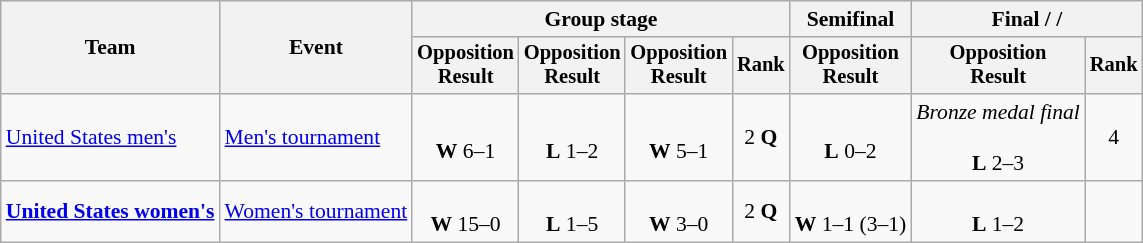<table class=wikitable style=font-size:90%;text-align:center>
<tr>
<th rowspan=2>Team</th>
<th rowspan=2>Event</th>
<th colspan=4>Group stage</th>
<th>Semifinal</th>
<th colspan=2>Final /  / </th>
</tr>
<tr style=font-size:95%>
<th>Opposition<br>Result</th>
<th>Opposition<br>Result</th>
<th>Opposition<br>Result</th>
<th>Rank</th>
<th>Opposition<br>Result</th>
<th>Opposition<br>Result</th>
<th>Rank</th>
</tr>
<tr>
<td align=left><a href='#'>United States men's</a></td>
<td align=left><a href='#'>Men's tournament</a></td>
<td><br><strong>W</strong> 6–1</td>
<td><br><strong>L</strong> 1–2</td>
<td><br><strong>W</strong> 5–1</td>
<td>2 <strong>Q</strong></td>
<td><br><strong>L</strong> 0–2</td>
<td><em>Bronze medal final</em><br><br><strong>L</strong> 2–3</td>
<td>4</td>
</tr>
<tr>
<td align=left><strong><a href='#'>United States women's</a></strong></td>
<td align=left><a href='#'>Women's tournament</a></td>
<td><br><strong>W</strong> 15–0</td>
<td><br><strong>L</strong> 1–5</td>
<td><br><strong>W</strong> 3–0</td>
<td>2 <strong>Q</strong></td>
<td><br><strong>W</strong> 1–1 (3–1)</td>
<td><br><strong>L</strong> 1–2</td>
<td></td>
</tr>
</table>
